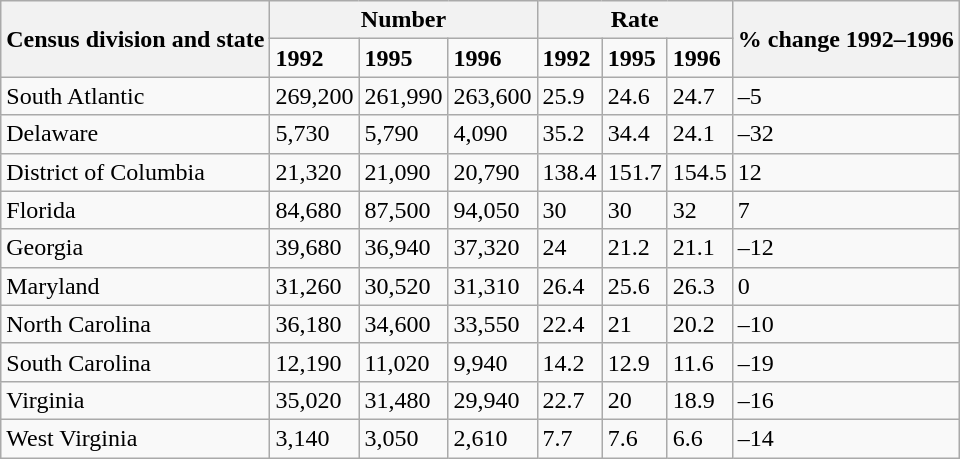<table class="wikitable">
<tr>
<th rowspan="2">Census division and state</th>
<th colspan="3">Number</th>
<th colspan="3">Rate</th>
<th rowspan="2">% change 1992–1996</th>
</tr>
<tr>
<td><strong>1992</strong></td>
<td><strong>1995</strong></td>
<td><strong>1996</strong></td>
<td><strong>1992</strong></td>
<td><strong>1995</strong></td>
<td><strong>1996</strong></td>
</tr>
<tr>
<td>South Atlantic</td>
<td>269,200</td>
<td>261,990</td>
<td>263,600</td>
<td>25.9</td>
<td>24.6</td>
<td>24.7</td>
<td>–5</td>
</tr>
<tr>
<td>Delaware</td>
<td>5,730</td>
<td>5,790</td>
<td>4,090</td>
<td>35.2</td>
<td>34.4</td>
<td>24.1</td>
<td>–32</td>
</tr>
<tr>
<td>District of Columbia</td>
<td>21,320</td>
<td>21,090</td>
<td>20,790</td>
<td>138.4</td>
<td>151.7</td>
<td>154.5</td>
<td>12</td>
</tr>
<tr>
<td>Florida</td>
<td>84,680</td>
<td>87,500</td>
<td>94,050</td>
<td>30</td>
<td>30</td>
<td>32</td>
<td>7</td>
</tr>
<tr>
<td>Georgia</td>
<td>39,680</td>
<td>36,940</td>
<td>37,320</td>
<td>24</td>
<td>21.2</td>
<td>21.1</td>
<td>–12</td>
</tr>
<tr>
<td>Maryland</td>
<td>31,260</td>
<td>30,520</td>
<td>31,310</td>
<td>26.4</td>
<td>25.6</td>
<td>26.3</td>
<td>0</td>
</tr>
<tr>
<td>North Carolina</td>
<td>36,180</td>
<td>34,600</td>
<td>33,550</td>
<td>22.4</td>
<td>21</td>
<td>20.2</td>
<td>–10</td>
</tr>
<tr>
<td>South Carolina</td>
<td>12,190</td>
<td>11,020</td>
<td>9,940</td>
<td>14.2</td>
<td>12.9</td>
<td>11.6</td>
<td>–19</td>
</tr>
<tr>
<td>Virginia</td>
<td>35,020</td>
<td>31,480</td>
<td>29,940</td>
<td>22.7</td>
<td>20</td>
<td>18.9</td>
<td>–16</td>
</tr>
<tr>
<td>West Virginia</td>
<td>3,140</td>
<td>3,050</td>
<td>2,610</td>
<td>7.7</td>
<td>7.6</td>
<td>6.6</td>
<td>–14</td>
</tr>
</table>
